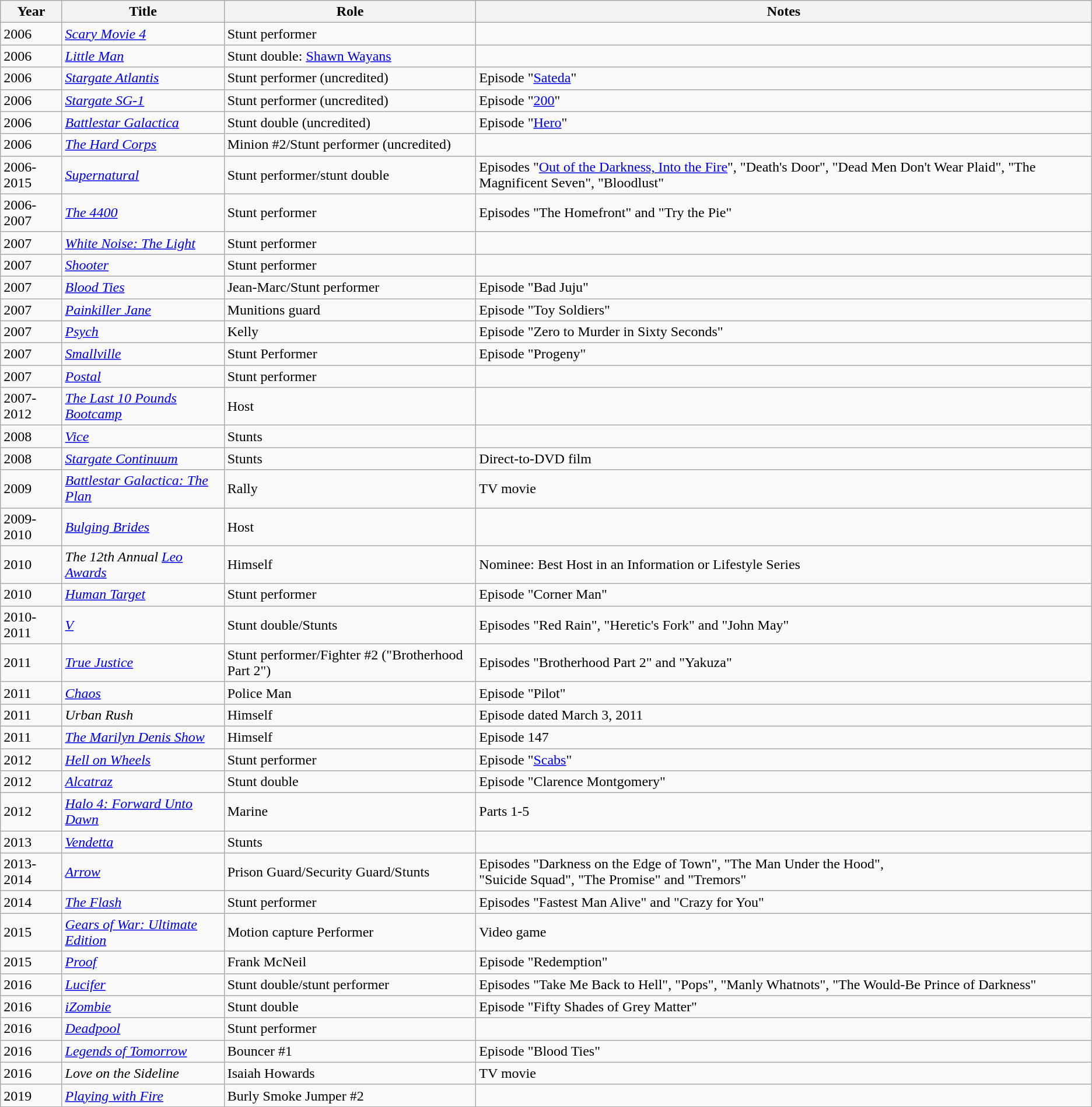<table class="wikitable sortable">
<tr>
<th>Year</th>
<th>Title</th>
<th>Role</th>
<th class="unsortable">Notes</th>
</tr>
<tr>
<td>2006</td>
<td><em><a href='#'>Scary Movie 4</a></em></td>
<td>Stunt performer</td>
<td></td>
</tr>
<tr>
<td>2006</td>
<td><em><a href='#'>Little Man</a></em></td>
<td>Stunt double: <a href='#'>Shawn Wayans</a></td>
<td></td>
</tr>
<tr>
<td>2006</td>
<td><em><a href='#'>Stargate Atlantis</a></em></td>
<td>Stunt performer (uncredited)</td>
<td>Episode "<a href='#'>Sateda</a>"</td>
</tr>
<tr>
<td>2006</td>
<td><em><a href='#'>Stargate SG-1</a></em></td>
<td>Stunt performer (uncredited)</td>
<td>Episode "<a href='#'>200</a>"</td>
</tr>
<tr>
<td>2006</td>
<td><em><a href='#'>Battlestar Galactica</a></em></td>
<td>Stunt double (uncredited)</td>
<td>Episode "<a href='#'>Hero</a>"</td>
</tr>
<tr>
<td>2006</td>
<td><em><a href='#'>The Hard Corps</a></em></td>
<td>Minion #2/Stunt performer (uncredited)</td>
<td></td>
</tr>
<tr>
<td>2006-2015</td>
<td><em><a href='#'>Supernatural</a></em></td>
<td>Stunt performer/stunt double</td>
<td>Episodes "<a href='#'>Out of the Darkness, Into the Fire</a>", "Death's Door", "Dead Men Don't Wear Plaid", "The Magnificent Seven", "Bloodlust"</td>
</tr>
<tr>
<td>2006-2007</td>
<td><em><a href='#'>The 4400</a></em></td>
<td>Stunt performer</td>
<td>Episodes "The Homefront" and "Try the Pie"</td>
</tr>
<tr>
<td>2007</td>
<td><em><a href='#'>White Noise: The Light</a></em></td>
<td>Stunt performer</td>
<td></td>
</tr>
<tr>
<td>2007</td>
<td><em><a href='#'>Shooter</a></em></td>
<td>Stunt performer</td>
<td></td>
</tr>
<tr>
<td>2007</td>
<td><em><a href='#'>Blood Ties</a></em></td>
<td>Jean-Marc/Stunt performer</td>
<td>Episode "Bad Juju"</td>
</tr>
<tr>
<td>2007</td>
<td><em><a href='#'>Painkiller Jane</a></em></td>
<td>Munitions guard</td>
<td>Episode "Toy Soldiers"</td>
</tr>
<tr>
<td>2007</td>
<td><em><a href='#'>Psych</a></em></td>
<td>Kelly</td>
<td>Episode "Zero to Murder in Sixty Seconds"</td>
</tr>
<tr>
<td>2007</td>
<td><em><a href='#'>Smallville</a></em></td>
<td>Stunt Performer</td>
<td>Episode "Progeny"</td>
</tr>
<tr>
<td>2007</td>
<td><em><a href='#'>Postal</a></em></td>
<td>Stunt performer</td>
<td></td>
</tr>
<tr>
<td>2007-2012</td>
<td><em><a href='#'>The Last 10 Pounds Bootcamp</a></em></td>
<td>Host</td>
<td></td>
</tr>
<tr>
<td>2008</td>
<td><em><a href='#'>Vice</a></em></td>
<td>Stunts</td>
<td></td>
</tr>
<tr>
<td>2008</td>
<td><em><a href='#'>Stargate Continuum</a></em></td>
<td>Stunts</td>
<td>Direct-to-DVD film</td>
</tr>
<tr>
<td>2009</td>
<td><em><a href='#'>Battlestar Galactica: The Plan</a></em></td>
<td>Rally</td>
<td>TV movie</td>
</tr>
<tr>
<td>2009-2010</td>
<td><em><a href='#'>Bulging Brides</a></em></td>
<td>Host</td>
<td></td>
</tr>
<tr>
<td>2010</td>
<td><em>The 12th Annual <a href='#'>Leo Awards</a></em></td>
<td>Himself</td>
<td>Nominee: Best Host in an Information or Lifestyle Series</td>
</tr>
<tr>
<td>2010</td>
<td><em><a href='#'>Human Target</a></em></td>
<td>Stunt performer</td>
<td>Episode "Corner Man"</td>
</tr>
<tr>
<td>2010-2011</td>
<td><em><a href='#'>V</a></em></td>
<td>Stunt double/Stunts</td>
<td>Episodes "Red Rain", "Heretic's Fork" and "John May"</td>
</tr>
<tr>
<td>2011</td>
<td><em><a href='#'>True Justice</a></em></td>
<td>Stunt performer/Fighter #2 ("Brotherhood Part 2")</td>
<td>Episodes "Brotherhood Part 2" and "Yakuza"</td>
</tr>
<tr>
<td>2011</td>
<td><em><a href='#'>Chaos</a></em></td>
<td>Police Man</td>
<td>Episode "Pilot"</td>
</tr>
<tr>
<td>2011</td>
<td><em>Urban Rush</em></td>
<td>Himself</td>
<td>Episode dated March 3, 2011</td>
</tr>
<tr>
<td>2011</td>
<td><em><a href='#'>The Marilyn Denis Show</a></em></td>
<td>Himself</td>
<td>Episode 147</td>
</tr>
<tr>
<td>2012</td>
<td><em><a href='#'>Hell on Wheels</a></em></td>
<td>Stunt performer</td>
<td>Episode "<a href='#'>Scabs</a>"</td>
</tr>
<tr>
<td>2012</td>
<td><em><a href='#'>Alcatraz</a></em></td>
<td>Stunt double</td>
<td>Episode "Clarence Montgomery"</td>
</tr>
<tr>
<td>2012</td>
<td><em><a href='#'>Halo 4: Forward Unto Dawn</a></em></td>
<td>Marine</td>
<td>Parts 1-5</td>
</tr>
<tr>
<td>2013</td>
<td><em><a href='#'>Vendetta</a></em></td>
<td>Stunts</td>
<td></td>
</tr>
<tr>
<td>2013-2014</td>
<td><em><a href='#'>Arrow</a></em></td>
<td>Prison Guard/Security Guard/Stunts</td>
<td>Episodes "Darkness on the Edge of Town", "The Man Under the Hood",<br>"Suicide Squad", "The Promise" and "Tremors"</td>
</tr>
<tr>
<td>2014</td>
<td><em><a href='#'>The Flash</a></em></td>
<td>Stunt performer</td>
<td>Episodes "Fastest Man Alive" and "Crazy for You"</td>
</tr>
<tr>
<td>2015</td>
<td><em><a href='#'>Gears of War: Ultimate Edition</a></em></td>
<td>Motion capture Performer</td>
<td>Video game</td>
</tr>
<tr>
<td>2015</td>
<td><em><a href='#'>Proof</a></em></td>
<td>Frank McNeil</td>
<td>Episode "Redemption"</td>
</tr>
<tr>
<td>2016</td>
<td><em><a href='#'>Lucifer</a></em></td>
<td>Stunt double/stunt performer</td>
<td>Episodes "Take Me Back to Hell", "Pops", "Manly Whatnots", "The Would-Be Prince of Darkness"</td>
</tr>
<tr>
<td>2016</td>
<td><em><a href='#'>iZombie</a></em></td>
<td>Stunt double</td>
<td>Episode "Fifty Shades of Grey Matter"</td>
</tr>
<tr>
<td>2016</td>
<td><em><a href='#'>Deadpool</a></em></td>
<td>Stunt performer</td>
<td></td>
</tr>
<tr>
<td>2016</td>
<td><em><a href='#'>Legends of Tomorrow</a></em></td>
<td>Bouncer #1</td>
<td>Episode "Blood Ties"</td>
</tr>
<tr>
<td>2016</td>
<td><em>Love on the Sideline</em></td>
<td>Isaiah Howards</td>
<td>TV movie</td>
</tr>
<tr>
<td>2019</td>
<td><em><a href='#'>Playing with Fire</a></em></td>
<td>Burly Smoke Jumper #2</td>
<td></td>
</tr>
<tr>
</tr>
</table>
